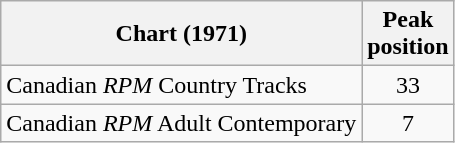<table class="wikitable sortable">
<tr>
<th align="left">Chart (1971)</th>
<th align="center">Peak<br>position</th>
</tr>
<tr>
<td align="left">Canadian <em>RPM</em> Country Tracks</td>
<td align="center">33</td>
</tr>
<tr>
<td align="left">Canadian <em>RPM</em> Adult Contemporary</td>
<td align="center">7</td>
</tr>
</table>
